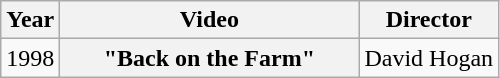<table class="wikitable plainrowheaders">
<tr>
<th>Year</th>
<th style="width:12em;">Video</th>
<th>Director</th>
</tr>
<tr>
<td>1998</td>
<th scope="row">"Back on the Farm"</th>
<td>David Hogan</td>
</tr>
</table>
